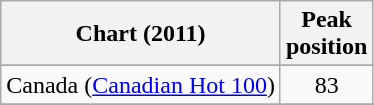<table class="wikitable sortable">
<tr>
<th scope="col">Chart (2011)</th>
<th scope="col">Peak<br>position</th>
</tr>
<tr>
</tr>
<tr>
</tr>
<tr>
<td>Canada (<a href='#'>Canadian Hot 100</a>)</td>
<td align="center">83</td>
</tr>
<tr>
</tr>
<tr>
</tr>
<tr>
</tr>
<tr>
</tr>
<tr>
</tr>
</table>
